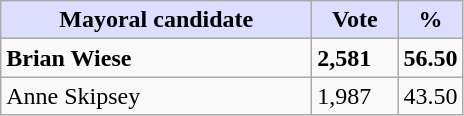<table class="wikitable">
<tr>
<th style="background:#ddf;" width="200px">Mayoral candidate</th>
<th style="background:#ddf;" width="50px">Vote</th>
<th style="background:#ddf;" width="30px">%</th>
</tr>
<tr>
<td><strong>Brian Wiese</strong></td>
<td><strong>2,581</strong></td>
<td><strong>56.50</strong></td>
</tr>
<tr>
<td>Anne Skipsey</td>
<td>1,987</td>
<td>43.50</td>
</tr>
</table>
